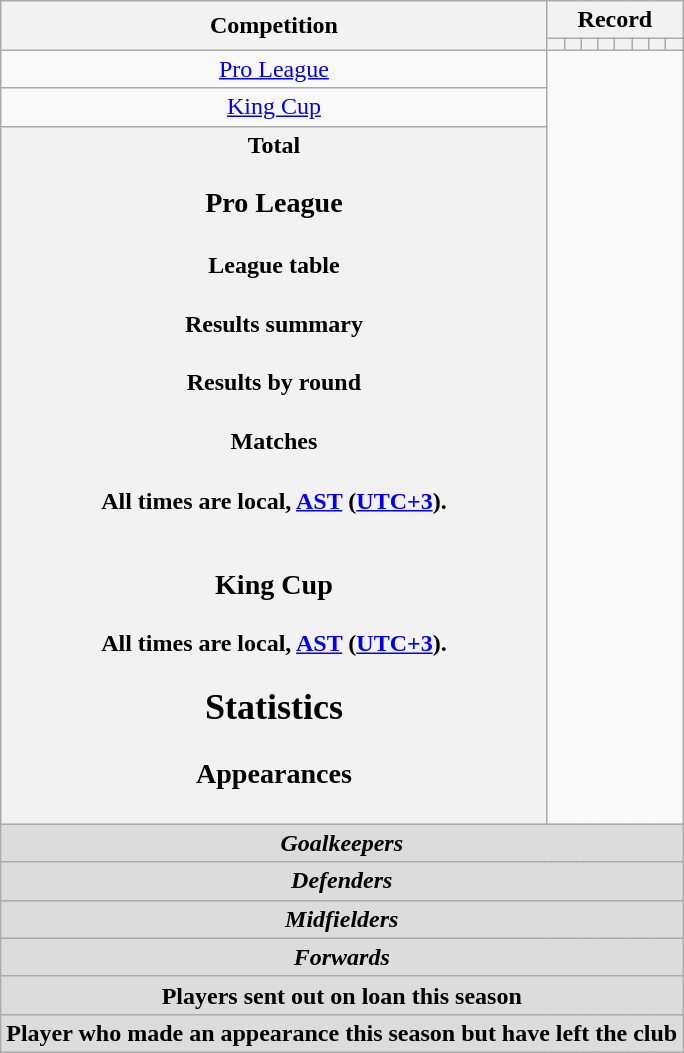<table class="wikitable" style="text-align: center">
<tr>
<th rowspan=2>Competition</th>
<th colspan=8>Record</th>
</tr>
<tr>
<th></th>
<th></th>
<th></th>
<th></th>
<th></th>
<th></th>
<th></th>
<th></th>
</tr>
<tr>
<td><a href='#'>Pro League</a><br></td>
</tr>
<tr>
<td><a href='#'>King Cup</a><br></td>
</tr>
<tr>
<th>Total<br>
<h3>Pro League</h3><h4>League table</h4><h4>Results summary</h4>
<h4>Results by round</h4><h4>Matches</h4>All times are local, <a href='#'>AST</a> (<a href='#'>UTC+3</a>).<br>


<br>




























<h3>King Cup</h3>
All times are local, <a href='#'>AST</a> (<a href='#'>UTC+3</a>).<br><h2>Statistics</h2><h3>Appearances</h3></th>
</tr>
<tr>
<th colspan=10 style=background:#dcdcdc; text-align:center><em>Goalkeepers</em><br>


</th>
</tr>
<tr>
<th colspan=10 style=background:#dcdcdc; text-align:center><em>Defenders</em><br>






</th>
</tr>
<tr>
<th colspan=10 style=background:#dcdcdc; text-align:center><em>Midfielders</em><br>












</th>
</tr>
<tr>
<th colspan=10 style=background:#dcdcdc; text-align:center><em>Forwards</em><br>


</th>
</tr>
<tr>
<th colspan=14 style=background:#dcdcdc; text-align:center>Players sent out on loan this season<br>

</th>
</tr>
<tr>
<th colspan=18 style=background:#dcdcdc; text-align:center>Player who made an appearance this season but have left the club<br>

</th>
</tr>
</table>
